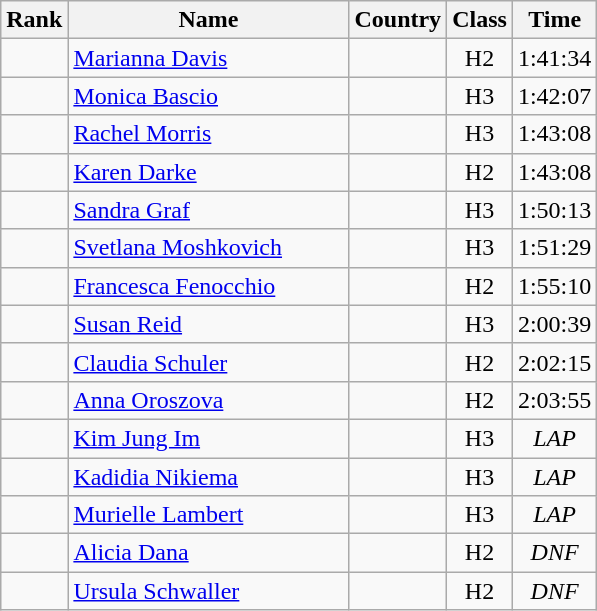<table class="wikitable sortable">
<tr>
<th width=20>Rank</th>
<th width=180>Name</th>
<th>Country</th>
<th>Class</th>
<th>Time</th>
</tr>
<tr>
<td align="center"></td>
<td><a href='#'>Marianna Davis</a></td>
<td></td>
<td align="center">H2</td>
<td align="center">1:41:34</td>
</tr>
<tr>
<td align="center"></td>
<td><a href='#'>Monica Bascio</a></td>
<td></td>
<td align="center">H3</td>
<td align="center">1:42:07</td>
</tr>
<tr>
<td align="center"></td>
<td><a href='#'>Rachel Morris</a></td>
<td></td>
<td align="center">H3</td>
<td align="center">1:43:08</td>
</tr>
<tr>
<td align="center"></td>
<td><a href='#'>Karen Darke</a></td>
<td></td>
<td align="center">H2</td>
<td align="center">1:43:08</td>
</tr>
<tr>
<td align="center"></td>
<td><a href='#'>Sandra Graf</a></td>
<td></td>
<td align="center">H3</td>
<td align="center">1:50:13</td>
</tr>
<tr>
<td align="center"></td>
<td><a href='#'>Svetlana Moshkovich</a></td>
<td></td>
<td align="center">H3</td>
<td align="center">1:51:29</td>
</tr>
<tr>
<td align="center"></td>
<td><a href='#'>Francesca Fenocchio</a></td>
<td></td>
<td align="center">H2</td>
<td align="center">1:55:10</td>
</tr>
<tr>
<td align="center"></td>
<td><a href='#'>Susan Reid</a></td>
<td></td>
<td align="center">H3</td>
<td align="center">2:00:39</td>
</tr>
<tr>
<td align="center"></td>
<td><a href='#'>Claudia Schuler</a></td>
<td></td>
<td align="center">H2</td>
<td align="center">2:02:15</td>
</tr>
<tr>
<td align="center"></td>
<td><a href='#'>Anna Oroszova</a></td>
<td></td>
<td align="center">H2</td>
<td align="center">2:03:55</td>
</tr>
<tr>
<td align="center"></td>
<td><a href='#'>Kim Jung Im</a></td>
<td></td>
<td align="center">H3</td>
<td align="center"><em>LAP </em></td>
</tr>
<tr>
<td align="center"></td>
<td><a href='#'>Kadidia Nikiema</a></td>
<td></td>
<td align="center">H3</td>
<td align="center"><em>LAP </em></td>
</tr>
<tr>
<td align="center"></td>
<td><a href='#'>Murielle Lambert</a></td>
<td></td>
<td align="center">H3</td>
<td align="center"><em>LAP </em></td>
</tr>
<tr>
<td align="center"></td>
<td><a href='#'>Alicia Dana</a></td>
<td></td>
<td align="center">H2</td>
<td align="center"><em>DNF </em></td>
</tr>
<tr>
<td align="center"></td>
<td><a href='#'>Ursula Schwaller</a></td>
<td></td>
<td align="center">H2</td>
<td align="center"><em>DNF </em></td>
</tr>
</table>
